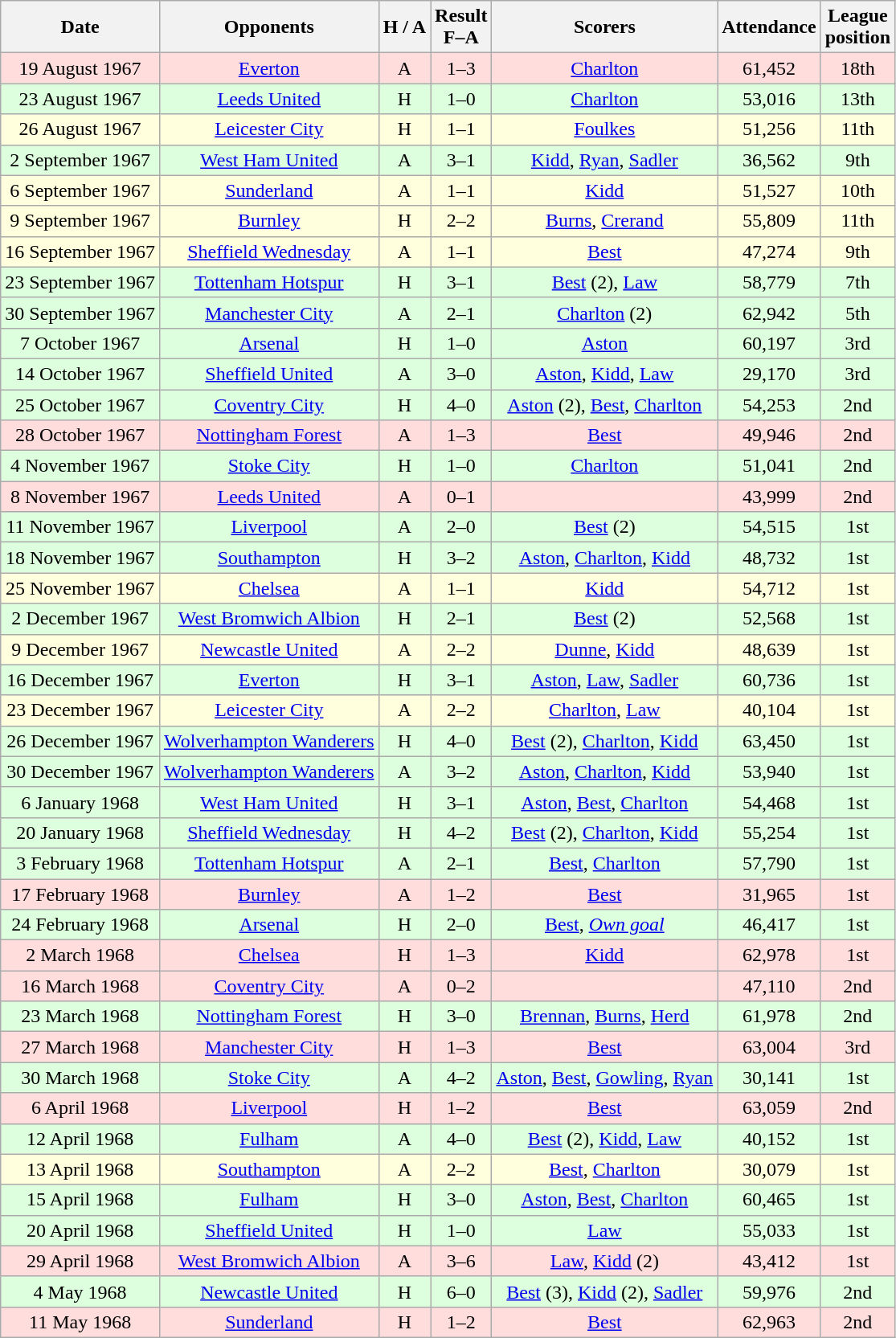<table class="wikitable" style="text-align:center">
<tr>
<th>Date</th>
<th>Opponents</th>
<th>H / A</th>
<th>Result<br>F–A</th>
<th>Scorers</th>
<th>Attendance</th>
<th>League<br>position</th>
</tr>
<tr bgcolor="#ffdddd">
<td>19 August 1967</td>
<td><a href='#'>Everton</a></td>
<td>A</td>
<td>1–3</td>
<td><a href='#'>Charlton</a></td>
<td>61,452</td>
<td>18th</td>
</tr>
<tr bgcolor="#ddffdd">
<td>23 August 1967</td>
<td><a href='#'>Leeds United</a></td>
<td>H</td>
<td>1–0</td>
<td><a href='#'>Charlton</a></td>
<td>53,016</td>
<td>13th</td>
</tr>
<tr bgcolor="#ffffdd">
<td>26 August 1967</td>
<td><a href='#'>Leicester City</a></td>
<td>H</td>
<td>1–1</td>
<td><a href='#'>Foulkes</a></td>
<td>51,256</td>
<td>11th</td>
</tr>
<tr bgcolor="#ddffdd">
<td>2 September 1967</td>
<td><a href='#'>West Ham United</a></td>
<td>A</td>
<td>3–1</td>
<td><a href='#'>Kidd</a>, <a href='#'>Ryan</a>, <a href='#'>Sadler</a></td>
<td>36,562</td>
<td>9th</td>
</tr>
<tr bgcolor="#ffffdd">
<td>6 September 1967</td>
<td><a href='#'>Sunderland</a></td>
<td>A</td>
<td>1–1</td>
<td><a href='#'>Kidd</a></td>
<td>51,527</td>
<td>10th</td>
</tr>
<tr bgcolor="#ffffdd">
<td>9 September 1967</td>
<td><a href='#'>Burnley</a></td>
<td>H</td>
<td>2–2</td>
<td><a href='#'>Burns</a>, <a href='#'>Crerand</a></td>
<td>55,809</td>
<td>11th</td>
</tr>
<tr bgcolor="#ffffdd">
<td>16 September 1967</td>
<td><a href='#'>Sheffield Wednesday</a></td>
<td>A</td>
<td>1–1</td>
<td><a href='#'>Best</a></td>
<td>47,274</td>
<td>9th</td>
</tr>
<tr bgcolor="#ddffdd">
<td>23 September 1967</td>
<td><a href='#'>Tottenham Hotspur</a></td>
<td>H</td>
<td>3–1</td>
<td><a href='#'>Best</a> (2), <a href='#'>Law</a></td>
<td>58,779</td>
<td>7th</td>
</tr>
<tr bgcolor="#ddffdd">
<td>30 September 1967</td>
<td><a href='#'>Manchester City</a></td>
<td>A</td>
<td>2–1</td>
<td><a href='#'>Charlton</a> (2)</td>
<td>62,942</td>
<td>5th</td>
</tr>
<tr bgcolor="#ddffdd">
<td>7 October 1967</td>
<td><a href='#'>Arsenal</a></td>
<td>H</td>
<td>1–0</td>
<td><a href='#'>Aston</a></td>
<td>60,197</td>
<td>3rd</td>
</tr>
<tr bgcolor="#ddffdd">
<td>14 October 1967</td>
<td><a href='#'>Sheffield United</a></td>
<td>A</td>
<td>3–0</td>
<td><a href='#'>Aston</a>, <a href='#'>Kidd</a>, <a href='#'>Law</a></td>
<td>29,170</td>
<td>3rd</td>
</tr>
<tr bgcolor="#ddffdd">
<td>25 October 1967</td>
<td><a href='#'>Coventry City</a></td>
<td>H</td>
<td>4–0</td>
<td><a href='#'>Aston</a> (2), <a href='#'>Best</a>, <a href='#'>Charlton</a></td>
<td>54,253</td>
<td>2nd</td>
</tr>
<tr bgcolor="#ffdddd">
<td>28 October 1967</td>
<td><a href='#'>Nottingham Forest</a></td>
<td>A</td>
<td>1–3</td>
<td><a href='#'>Best</a></td>
<td>49,946</td>
<td>2nd</td>
</tr>
<tr bgcolor="#ddffdd">
<td>4 November 1967</td>
<td><a href='#'>Stoke City</a></td>
<td>H</td>
<td>1–0</td>
<td><a href='#'>Charlton</a></td>
<td>51,041</td>
<td>2nd</td>
</tr>
<tr bgcolor="#ffdddd">
<td>8 November 1967</td>
<td><a href='#'>Leeds United</a></td>
<td>A</td>
<td>0–1</td>
<td></td>
<td>43,999</td>
<td>2nd</td>
</tr>
<tr bgcolor="#ddffdd">
<td>11 November 1967</td>
<td><a href='#'>Liverpool</a></td>
<td>A</td>
<td>2–0</td>
<td><a href='#'>Best</a> (2)</td>
<td>54,515</td>
<td>1st</td>
</tr>
<tr bgcolor="#ddffdd">
<td>18 November 1967</td>
<td><a href='#'>Southampton</a></td>
<td>H</td>
<td>3–2</td>
<td><a href='#'>Aston</a>, <a href='#'>Charlton</a>, <a href='#'>Kidd</a></td>
<td>48,732</td>
<td>1st</td>
</tr>
<tr bgcolor="#ffffdd">
<td>25 November 1967</td>
<td><a href='#'>Chelsea</a></td>
<td>A</td>
<td>1–1</td>
<td><a href='#'>Kidd</a></td>
<td>54,712</td>
<td>1st</td>
</tr>
<tr bgcolor="#ddffdd">
<td>2 December 1967</td>
<td><a href='#'>West Bromwich Albion</a></td>
<td>H</td>
<td>2–1</td>
<td><a href='#'>Best</a> (2)</td>
<td>52,568</td>
<td>1st</td>
</tr>
<tr bgcolor="#ffffdd">
<td>9 December 1967</td>
<td><a href='#'>Newcastle United</a></td>
<td>A</td>
<td>2–2</td>
<td><a href='#'>Dunne</a>, <a href='#'>Kidd</a></td>
<td>48,639</td>
<td>1st</td>
</tr>
<tr bgcolor="#ddffdd">
<td>16 December 1967</td>
<td><a href='#'>Everton</a></td>
<td>H</td>
<td>3–1</td>
<td><a href='#'>Aston</a>, <a href='#'>Law</a>, <a href='#'>Sadler</a></td>
<td>60,736</td>
<td>1st</td>
</tr>
<tr bgcolor="#ffffdd">
<td>23 December 1967</td>
<td><a href='#'>Leicester City</a></td>
<td>A</td>
<td>2–2</td>
<td><a href='#'>Charlton</a>, <a href='#'>Law</a></td>
<td>40,104</td>
<td>1st</td>
</tr>
<tr bgcolor="#ddffdd">
<td>26 December 1967</td>
<td><a href='#'>Wolverhampton Wanderers</a></td>
<td>H</td>
<td>4–0</td>
<td><a href='#'>Best</a> (2), <a href='#'>Charlton</a>, <a href='#'>Kidd</a></td>
<td>63,450</td>
<td>1st</td>
</tr>
<tr bgcolor="#ddffdd">
<td>30 December 1967</td>
<td><a href='#'>Wolverhampton Wanderers</a></td>
<td>A</td>
<td>3–2</td>
<td><a href='#'>Aston</a>, <a href='#'>Charlton</a>, <a href='#'>Kidd</a></td>
<td>53,940</td>
<td>1st</td>
</tr>
<tr bgcolor="#ddffdd">
<td>6 January 1968</td>
<td><a href='#'>West Ham United</a></td>
<td>H</td>
<td>3–1</td>
<td><a href='#'>Aston</a>, <a href='#'>Best</a>, <a href='#'>Charlton</a></td>
<td>54,468</td>
<td>1st</td>
</tr>
<tr bgcolor="#ddffdd">
<td>20 January 1968</td>
<td><a href='#'>Sheffield Wednesday</a></td>
<td>H</td>
<td>4–2</td>
<td><a href='#'>Best</a> (2), <a href='#'>Charlton</a>, <a href='#'>Kidd</a></td>
<td>55,254</td>
<td>1st</td>
</tr>
<tr bgcolor="#ddffdd">
<td>3 February 1968</td>
<td><a href='#'>Tottenham Hotspur</a></td>
<td>A</td>
<td>2–1</td>
<td><a href='#'>Best</a>, <a href='#'>Charlton</a></td>
<td>57,790</td>
<td>1st</td>
</tr>
<tr bgcolor="#ffdddd">
<td>17 February 1968</td>
<td><a href='#'>Burnley</a></td>
<td>A</td>
<td>1–2</td>
<td><a href='#'>Best</a></td>
<td>31,965</td>
<td>1st</td>
</tr>
<tr bgcolor="#ddffdd">
<td>24 February 1968</td>
<td><a href='#'>Arsenal</a></td>
<td>H</td>
<td>2–0</td>
<td><a href='#'>Best</a>, <em><a href='#'>Own goal</a></em></td>
<td>46,417</td>
<td>1st</td>
</tr>
<tr bgcolor="#ffdddd">
<td>2 March 1968</td>
<td><a href='#'>Chelsea</a></td>
<td>H</td>
<td>1–3</td>
<td><a href='#'>Kidd</a></td>
<td>62,978</td>
<td>1st</td>
</tr>
<tr bgcolor="#ffdddd">
<td>16 March 1968</td>
<td><a href='#'>Coventry City</a></td>
<td>A</td>
<td>0–2</td>
<td></td>
<td>47,110</td>
<td>2nd</td>
</tr>
<tr bgcolor="#ddffdd">
<td>23 March 1968</td>
<td><a href='#'>Nottingham Forest</a></td>
<td>H</td>
<td>3–0</td>
<td><a href='#'>Brennan</a>, <a href='#'>Burns</a>, <a href='#'>Herd</a></td>
<td>61,978</td>
<td>2nd</td>
</tr>
<tr bgcolor="#ffdddd">
<td>27 March 1968</td>
<td><a href='#'>Manchester City</a></td>
<td>H</td>
<td>1–3</td>
<td><a href='#'>Best</a></td>
<td>63,004</td>
<td>3rd</td>
</tr>
<tr bgcolor="#ddffdd">
<td>30 March 1968</td>
<td><a href='#'>Stoke City</a></td>
<td>A</td>
<td>4–2</td>
<td><a href='#'>Aston</a>, <a href='#'>Best</a>, <a href='#'>Gowling</a>, <a href='#'>Ryan</a></td>
<td>30,141</td>
<td>1st</td>
</tr>
<tr bgcolor="#ffdddd">
<td>6 April 1968</td>
<td><a href='#'>Liverpool</a></td>
<td>H</td>
<td>1–2</td>
<td><a href='#'>Best</a></td>
<td>63,059</td>
<td>2nd</td>
</tr>
<tr bgcolor="#ddffdd">
<td>12 April 1968</td>
<td><a href='#'>Fulham</a></td>
<td>A</td>
<td>4–0</td>
<td><a href='#'>Best</a> (2), <a href='#'>Kidd</a>, <a href='#'>Law</a></td>
<td>40,152</td>
<td>1st</td>
</tr>
<tr bgcolor="#ffffdd">
<td>13 April 1968</td>
<td><a href='#'>Southampton</a></td>
<td>A</td>
<td>2–2</td>
<td><a href='#'>Best</a>, <a href='#'>Charlton</a></td>
<td>30,079</td>
<td>1st</td>
</tr>
<tr bgcolor="#ddffdd">
<td>15 April 1968</td>
<td><a href='#'>Fulham</a></td>
<td>H</td>
<td>3–0</td>
<td><a href='#'>Aston</a>, <a href='#'>Best</a>, <a href='#'>Charlton</a></td>
<td>60,465</td>
<td>1st</td>
</tr>
<tr bgcolor="#ddffdd">
<td>20 April 1968</td>
<td><a href='#'>Sheffield United</a></td>
<td>H</td>
<td>1–0</td>
<td><a href='#'>Law</a></td>
<td>55,033</td>
<td>1st</td>
</tr>
<tr bgcolor="#ffdddd">
<td>29 April 1968</td>
<td><a href='#'>West Bromwich Albion</a></td>
<td>A</td>
<td>3–6</td>
<td><a href='#'>Law</a>, <a href='#'>Kidd</a> (2)</td>
<td>43,412</td>
<td>1st</td>
</tr>
<tr bgcolor="#ddffdd">
<td>4 May 1968</td>
<td><a href='#'>Newcastle United</a></td>
<td>H</td>
<td>6–0</td>
<td><a href='#'>Best</a> (3), <a href='#'>Kidd</a> (2), <a href='#'>Sadler</a></td>
<td>59,976</td>
<td>2nd</td>
</tr>
<tr bgcolor="#ffdddd">
<td>11 May 1968</td>
<td><a href='#'>Sunderland</a></td>
<td>H</td>
<td>1–2</td>
<td><a href='#'>Best</a></td>
<td>62,963</td>
<td>2nd</td>
</tr>
</table>
